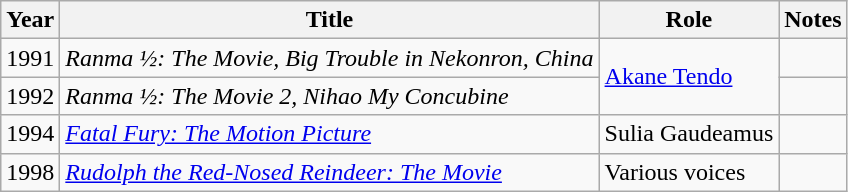<table class="wikitable sortable">
<tr>
<th>Year</th>
<th>Title</th>
<th>Role</th>
<th>Notes</th>
</tr>
<tr>
<td>1991</td>
<td><em>Ranma ½: The Movie, Big Trouble in Nekonron, China</em></td>
<td rowspan="2"><a href='#'>Akane Tendo</a></td>
<td></td>
</tr>
<tr>
<td>1992</td>
<td><em>Ranma ½: The Movie 2, Nihao My Concubine</em></td>
<td></td>
</tr>
<tr>
<td>1994</td>
<td><em><a href='#'>Fatal Fury: The Motion Picture</a></em></td>
<td>Sulia Gaudeamus</td>
<td></td>
</tr>
<tr>
<td>1998</td>
<td><em><a href='#'>Rudolph the Red-Nosed Reindeer: The Movie</a></em></td>
<td>Various voices</td>
<td></td>
</tr>
</table>
